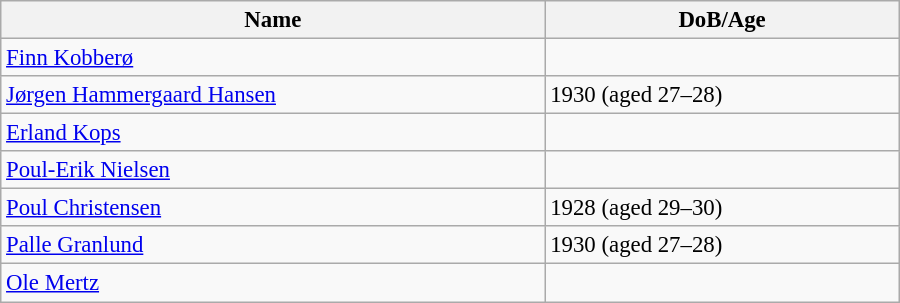<table class="wikitable" style="width:600px; font-size:95%;">
<tr>
<th align="left">Name</th>
<th align="left">DoB/Age</th>
</tr>
<tr>
<td align="left"><a href='#'>Finn Kobberø</a></td>
<td align="left"></td>
</tr>
<tr>
<td align="left"><a href='#'>Jørgen Hammergaard Hansen</a></td>
<td align="left">1930 (aged 27–28)</td>
</tr>
<tr>
<td align="left"><a href='#'>Erland Kops</a></td>
<td align="left"></td>
</tr>
<tr>
<td align="left"><a href='#'>Poul-Erik Nielsen</a></td>
<td align="left"></td>
</tr>
<tr>
<td align="left"><a href='#'>Poul Christensen</a></td>
<td align="left">1928 (aged 29–30)</td>
</tr>
<tr>
<td align="left"><a href='#'>Palle Granlund</a></td>
<td align="left">1930 (aged 27–28)</td>
</tr>
<tr>
<td align="left"><a href='#'>Ole Mertz</a></td>
<td align="left"></td>
</tr>
</table>
